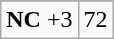<table class="wikitable">
<tr align="center">
</tr>
<tr align="center">
<td><strong>NC</strong> +3</td>
<td>72</td>
</tr>
</table>
